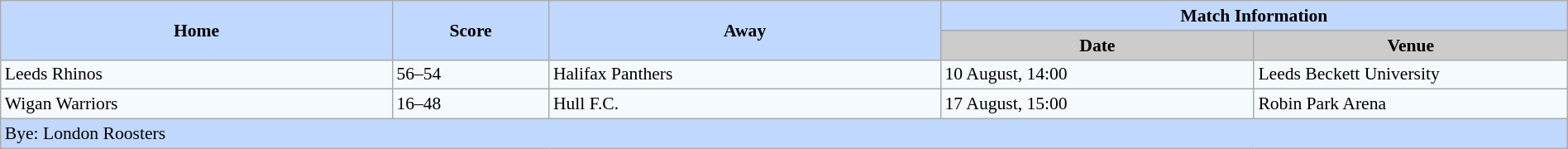<table class="wikitable defaultcenter col1right col3left" style="font-size:90%; background-color:#F5FAFF" width=100%>
<tr>
<th scope="col" rowspan=2 style="background-color:#C1D8FF" width=25%>Home</th>
<th scope="col" rowspan=2 style="background-color:#C1D8FF" width=10%>Score</th>
<th scope="col" rowspan=2 style="background-color:#C1D8FF" width=25%>Away</th>
<th colspan=2 style="background-color:#C1D8FF">Match Information</th>
</tr>
<tr>
<th scope="col" style="background-color:#CCCCCC" width=20%>Date</th>
<th scope="col" style="background-color:#CCCCCC" width=20%>Venue</th>
</tr>
<tr>
<td>Leeds Rhinos </td>
<td>56–54</td>
<td> Halifax Panthers</td>
<td>10 August, 14:00</td>
<td>Leeds Beckett University</td>
</tr>
<tr>
<td>Wigan Warriors </td>
<td>16–48</td>
<td> Hull F.C.</td>
<td>17 August, 15:00</td>
<td>Robin Park Arena</td>
</tr>
<tr>
<td colspan=5 style="background-color:#C1D8FF; text-align:left">Bye:  London Roosters</td>
</tr>
</table>
